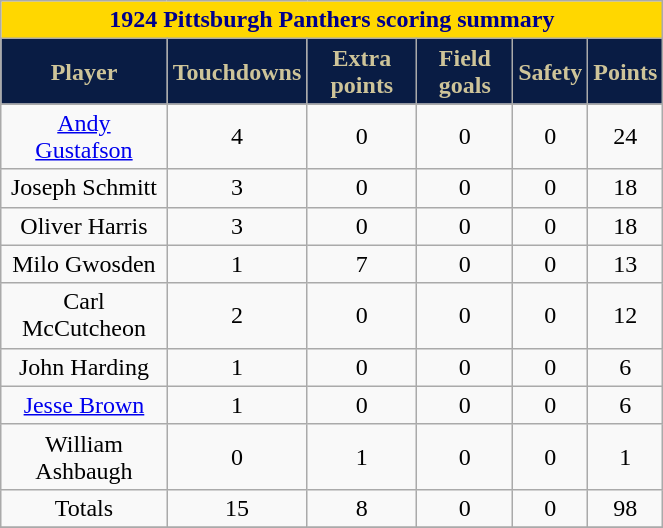<table class="wikitable" width="35%">
<tr>
<th colspan="10" style="background:gold; color:darkblue; text-align: center;"><strong>1924 Pittsburgh Panthers scoring summary</strong></th>
</tr>
<tr align="center"  style="background:#091C44;color:#CEC499;">
<td><strong>Player</strong></td>
<td><strong>Touchdowns</strong></td>
<td><strong>Extra points</strong></td>
<td><strong>Field goals</strong></td>
<td><strong>Safety</strong></td>
<td><strong>Points</strong></td>
</tr>
<tr align="center" bgcolor="">
<td><a href='#'>Andy Gustafson</a></td>
<td>4</td>
<td>0</td>
<td>0</td>
<td>0</td>
<td>24</td>
</tr>
<tr align="center" bgcolor="">
<td>Joseph Schmitt</td>
<td>3</td>
<td>0</td>
<td>0</td>
<td>0</td>
<td>18</td>
</tr>
<tr align="center" bgcolor="">
<td>Oliver Harris</td>
<td>3</td>
<td>0</td>
<td>0</td>
<td>0</td>
<td>18</td>
</tr>
<tr align="center" bgcolor="">
<td>Milo Gwosden</td>
<td>1</td>
<td>7</td>
<td>0</td>
<td>0</td>
<td>13</td>
</tr>
<tr align="center" bgcolor="">
<td>Carl McCutcheon</td>
<td>2</td>
<td>0</td>
<td>0</td>
<td>0</td>
<td>12</td>
</tr>
<tr align="center" bgcolor="">
<td>John Harding</td>
<td>1</td>
<td>0</td>
<td>0</td>
<td>0</td>
<td>6</td>
</tr>
<tr align="center" bgcolor="">
<td><a href='#'>Jesse Brown</a></td>
<td>1</td>
<td>0</td>
<td>0</td>
<td>0</td>
<td>6</td>
</tr>
<tr align="center" bgcolor="">
<td>William Ashbaugh</td>
<td>0</td>
<td>1</td>
<td>0</td>
<td>0</td>
<td>1</td>
</tr>
<tr align="center" bgcolor="">
<td>Totals</td>
<td>15</td>
<td>8</td>
<td>0</td>
<td>0</td>
<td>98</td>
</tr>
<tr align="center" bgcolor="">
</tr>
</table>
